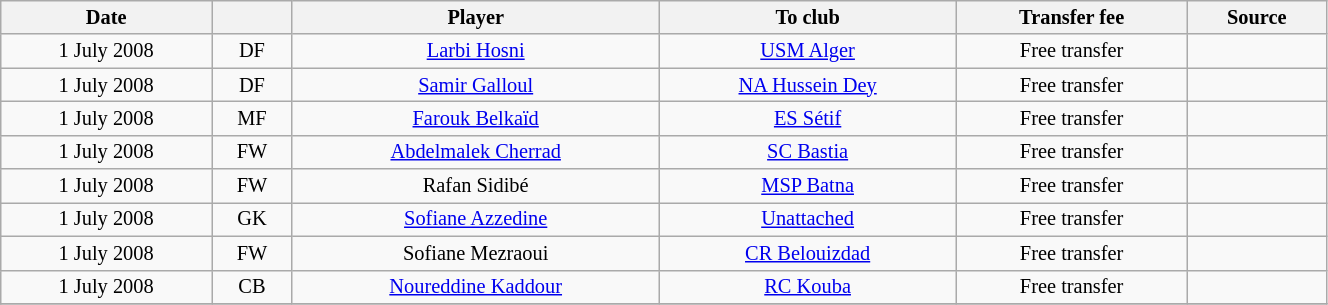<table class="wikitable sortable" style="width:70%; text-align:center; font-size:85%; text-align:centre;">
<tr>
<th>Date</th>
<th></th>
<th>Player</th>
<th>To club</th>
<th>Transfer fee</th>
<th>Source</th>
</tr>
<tr>
<td>1 July 2008</td>
<td>DF</td>
<td> <a href='#'>Larbi Hosni</a></td>
<td><a href='#'>USM Alger</a></td>
<td>Free transfer</td>
<td></td>
</tr>
<tr>
<td>1 July 2008</td>
<td>DF</td>
<td> <a href='#'>Samir Galloul</a></td>
<td><a href='#'>NA Hussein Dey</a></td>
<td>Free transfer</td>
<td></td>
</tr>
<tr>
<td>1 July 2008</td>
<td>MF</td>
<td> <a href='#'>Farouk Belkaïd</a></td>
<td><a href='#'>ES Sétif</a></td>
<td>Free transfer</td>
<td></td>
</tr>
<tr>
<td>1 July 2008</td>
<td>FW</td>
<td> <a href='#'>Abdelmalek Cherrad</a></td>
<td> <a href='#'>SC Bastia</a></td>
<td>Free transfer</td>
<td></td>
</tr>
<tr>
<td>1 July 2008</td>
<td>FW</td>
<td> Rafan Sidibé</td>
<td><a href='#'>MSP Batna</a></td>
<td>Free transfer</td>
<td></td>
</tr>
<tr>
<td>1 July 2008</td>
<td>GK</td>
<td> <a href='#'>Sofiane Azzedine</a></td>
<td><a href='#'>Unattached</a></td>
<td>Free transfer</td>
<td></td>
</tr>
<tr>
<td>1 July 2008</td>
<td>FW</td>
<td> Sofiane Mezraoui</td>
<td><a href='#'>CR Belouizdad</a></td>
<td>Free transfer</td>
<td></td>
</tr>
<tr>
<td>1 July 2008</td>
<td>CB</td>
<td> <a href='#'>Noureddine Kaddour</a></td>
<td><a href='#'>RC Kouba</a></td>
<td>Free transfer</td>
<td></td>
</tr>
<tr>
</tr>
</table>
